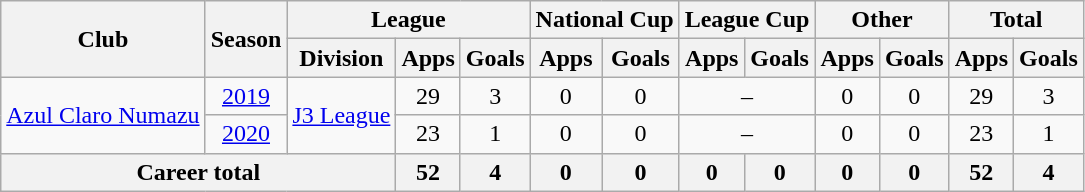<table class="wikitable" style="text-align: center">
<tr>
<th rowspan="2">Club</th>
<th rowspan="2">Season</th>
<th colspan="3">League</th>
<th colspan="2">National Cup</th>
<th colspan="2">League Cup</th>
<th colspan="2">Other</th>
<th colspan="2">Total</th>
</tr>
<tr>
<th>Division</th>
<th>Apps</th>
<th>Goals</th>
<th>Apps</th>
<th>Goals</th>
<th>Apps</th>
<th>Goals</th>
<th>Apps</th>
<th>Goals</th>
<th>Apps</th>
<th>Goals</th>
</tr>
<tr>
<td rowspan="2"><a href='#'>Azul Claro Numazu</a></td>
<td><a href='#'>2019</a></td>
<td rowspan="2"><a href='#'>J3 League</a></td>
<td>29</td>
<td>3</td>
<td>0</td>
<td>0</td>
<td colspan="2">–</td>
<td>0</td>
<td>0</td>
<td>29</td>
<td>3</td>
</tr>
<tr>
<td><a href='#'>2020</a></td>
<td>23</td>
<td>1</td>
<td>0</td>
<td>0</td>
<td colspan="2">–</td>
<td>0</td>
<td>0</td>
<td>23</td>
<td>1</td>
</tr>
<tr>
<th colspan=3>Career total</th>
<th>52</th>
<th>4</th>
<th>0</th>
<th>0</th>
<th>0</th>
<th>0</th>
<th>0</th>
<th>0</th>
<th>52</th>
<th>4</th>
</tr>
</table>
